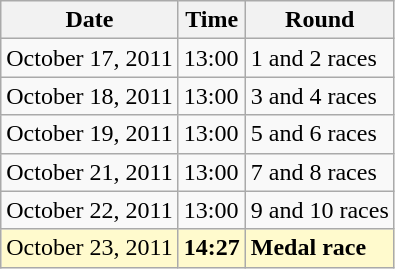<table class="wikitable">
<tr>
<th>Date</th>
<th>Time</th>
<th>Round</th>
</tr>
<tr>
<td>October 17, 2011</td>
<td>13:00</td>
<td>1 and 2 races</td>
</tr>
<tr>
<td>October 18, 2011</td>
<td>13:00</td>
<td>3 and 4 races</td>
</tr>
<tr>
<td>October 19, 2011</td>
<td>13:00</td>
<td>5 and 6 races</td>
</tr>
<tr>
<td>October 21, 2011</td>
<td>13:00</td>
<td>7 and 8 races</td>
</tr>
<tr>
<td>October 22, 2011</td>
<td>13:00</td>
<td>9 and 10 races</td>
</tr>
<tr style=background:lemonchiffon>
<td>October 23, 2011</td>
<td><strong>14:27</strong></td>
<td><strong>Medal race</strong></td>
</tr>
</table>
